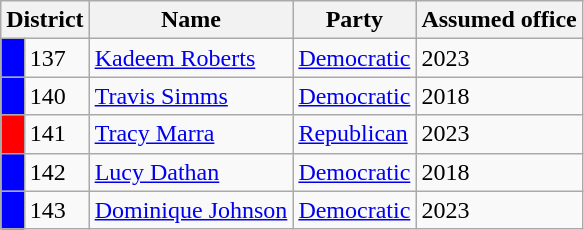<table class="wikitable">
<tr>
<th colspan="2" style="text-align:center; vertical-align:bottom;"><strong>District</strong></th>
<th style="text-align:center; vertical-align:bottom;"><strong>Name</strong></th>
<th style="text-align:center; vertical-align:bottom;"><strong>Party</strong></th>
<th style="text-align:center; vertical-align:bottom;"><strong>Assumed office</strong></th>
</tr>
<tr>
<td style="background:blue;"> </td>
<td>137</td>
<td><a href='#'>Kadeem Roberts</a></td>
<td><a href='#'>Democratic</a></td>
<td>2023</td>
</tr>
<tr>
<td style="background:blue;"> </td>
<td>140</td>
<td><a href='#'>Travis Simms</a></td>
<td><a href='#'>Democratic</a></td>
<td>2018</td>
</tr>
<tr>
<td style="background:red;"> </td>
<td>141</td>
<td><a href='#'>Tracy Marra</a></td>
<td><a href='#'>Republican</a></td>
<td>2023</td>
</tr>
<tr>
<td style="background:blue;"> </td>
<td>142</td>
<td><a href='#'>Lucy Dathan</a></td>
<td><a href='#'>Democratic</a></td>
<td>2018</td>
</tr>
<tr>
<td style="background:blue;"> </td>
<td>143</td>
<td><a href='#'>Dominique Johnson</a></td>
<td><a href='#'>Democratic</a></td>
<td>2023</td>
</tr>
</table>
